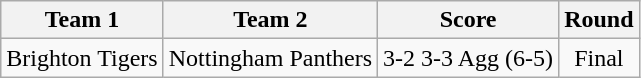<table class="wikitable" style="text-align:center;">
<tr>
<th>Team 1</th>
<th>Team 2</th>
<th>Score</th>
<th>Round</th>
</tr>
<tr>
<td>Brighton Tigers</td>
<td>Nottingham Panthers</td>
<td>3-2 3-3 Agg (6-5)</td>
<td>Final</td>
</tr>
</table>
